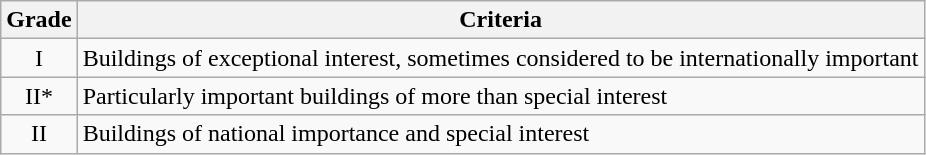<table class="wikitable">
<tr>
<th>Grade</th>
<th>Criteria</th>
</tr>
<tr>
<td align="center" >I</td>
<td>Buildings of exceptional interest, sometimes considered to be internationally important</td>
</tr>
<tr>
<td align="center" >II*</td>
<td>Particularly important buildings of more than special interest</td>
</tr>
<tr>
<td align="center" >II</td>
<td>Buildings of national importance and special interest</td>
</tr>
</table>
